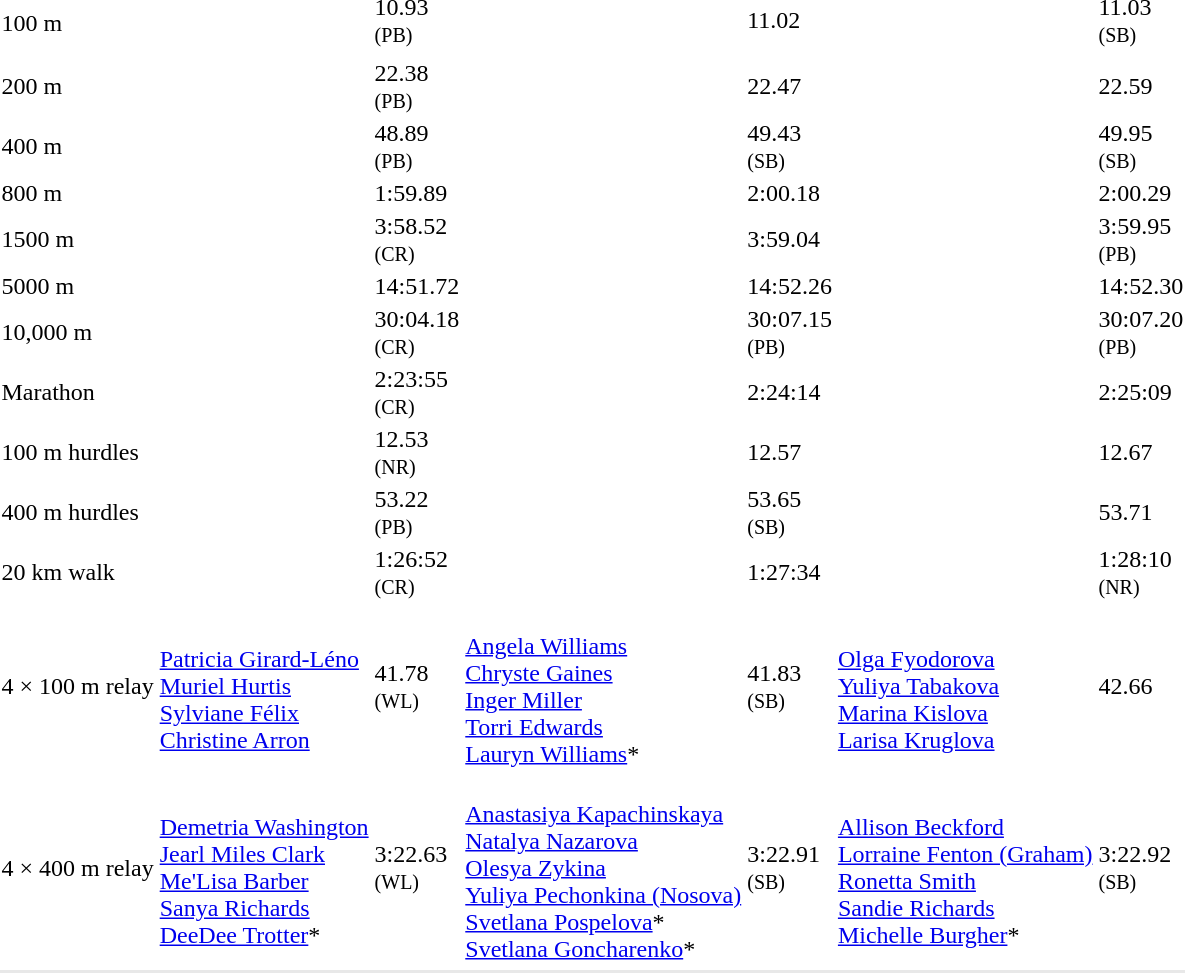<table>
<tr>
<td rowspan=2>100 m<br></td>
<td></td>
<td>10.93<br><small>(PB)</small></td>
<td></td>
<td>11.02</td>
<td></td>
<td>11.03<br><small>(SB)</small></td>
</tr>
<tr>
<td colspan=6></td>
</tr>
<tr>
<td>200 m<br></td>
<td></td>
<td>22.38<br><small>(PB)</small></td>
<td></td>
<td>22.47</td>
<td></td>
<td>22.59</td>
</tr>
<tr>
<td>400 m<br></td>
<td></td>
<td>48.89<br><small>(PB)</small></td>
<td></td>
<td>49.43<br><small>(SB)</small></td>
<td></td>
<td>49.95<br><small>(SB)</small></td>
</tr>
<tr>
<td>800 m<br></td>
<td></td>
<td>1:59.89</td>
<td></td>
<td>2:00.18</td>
<td></td>
<td>2:00.29</td>
</tr>
<tr>
<td>1500 m<br></td>
<td></td>
<td>3:58.52<br><small>(CR)</small></td>
<td></td>
<td>3:59.04</td>
<td></td>
<td>3:59.95<br><small>(PB)</small></td>
</tr>
<tr>
<td>5000 m<br></td>
<td></td>
<td>14:51.72</td>
<td></td>
<td>14:52.26</td>
<td></td>
<td>14:52.30</td>
</tr>
<tr>
<td>10,000 m<br></td>
<td></td>
<td>30:04.18<br><small>(CR)</small></td>
<td></td>
<td>30:07.15<br><small>(PB)</small></td>
<td></td>
<td>30:07.20<br><small>(PB)</small></td>
</tr>
<tr>
<td>Marathon<br></td>
<td></td>
<td>2:23:55<br><small>(CR)</small></td>
<td></td>
<td>2:24:14</td>
<td></td>
<td>2:25:09</td>
</tr>
<tr>
<td>100 m hurdles<br></td>
<td></td>
<td>12.53<br><small>(NR)</small></td>
<td></td>
<td>12.57</td>
<td></td>
<td>12.67</td>
</tr>
<tr>
<td>400 m hurdles<br></td>
<td></td>
<td>53.22<br><small>(PB)</small></td>
<td></td>
<td>53.65<br><small>(SB)</small></td>
<td></td>
<td>53.71</td>
</tr>
<tr>
<td>20 km walk<br></td>
<td></td>
<td>1:26:52<br><small>(CR)</small></td>
<td></td>
<td>1:27:34</td>
<td></td>
<td>1:28:10<br><small>(NR)</small></td>
</tr>
<tr>
<td>4 × 100 m relay<br></td>
<td><br><a href='#'>Patricia Girard-Léno</a> <br><a href='#'>Muriel Hurtis</a> <br><a href='#'>Sylviane Félix</a> <br><a href='#'>Christine Arron</a></td>
<td>41.78<br><small>(WL)</small></td>
<td><br><a href='#'>Angela Williams</a> <br><a href='#'>Chryste Gaines</a> <br><a href='#'>Inger Miller</a> <br><a href='#'>Torri Edwards</a><br><a href='#'>Lauryn Williams</a>*</td>
<td>41.83<br><small>(SB)</small></td>
<td><br><a href='#'>Olga Fyodorova</a> <br><a href='#'>Yuliya Tabakova</a> <br><a href='#'>Marina Kislova</a> <br><a href='#'>Larisa Kruglova</a></td>
<td>42.66</td>
</tr>
<tr>
<td>4 × 400 m relay<br></td>
<td><br><a href='#'>Demetria Washington</a><br><a href='#'>Jearl Miles Clark</a><br><a href='#'>Me'Lisa Barber</a><br><a href='#'>Sanya Richards</a><br><a href='#'>DeeDee Trotter</a>*</td>
<td>3:22.63<br><small>(WL)</small></td>
<td><br><a href='#'>Anastasiya Kapachinskaya</a><br><a href='#'>Natalya Nazarova</a><br><a href='#'>Olesya Zykina</a><br><a href='#'>Yuliya Pechonkina (Nosova)</a><br><a href='#'>Svetlana Pospelova</a>*<br><a href='#'>Svetlana Goncharenko</a>*</td>
<td>3:22.91<br><small>(SB)</small></td>
<td><br><a href='#'>Allison Beckford</a><br><a href='#'>Lorraine Fenton (Graham)</a><br><a href='#'>Ronetta Smith</a><br><a href='#'>Sandie Richards</a><br><a href='#'>Michelle Burgher</a>*</td>
<td>3:22.92<br><small>(SB)</small></td>
</tr>
<tr>
</tr>
<tr bgcolor= e8e8e8>
<td colspan=7></td>
</tr>
</table>
